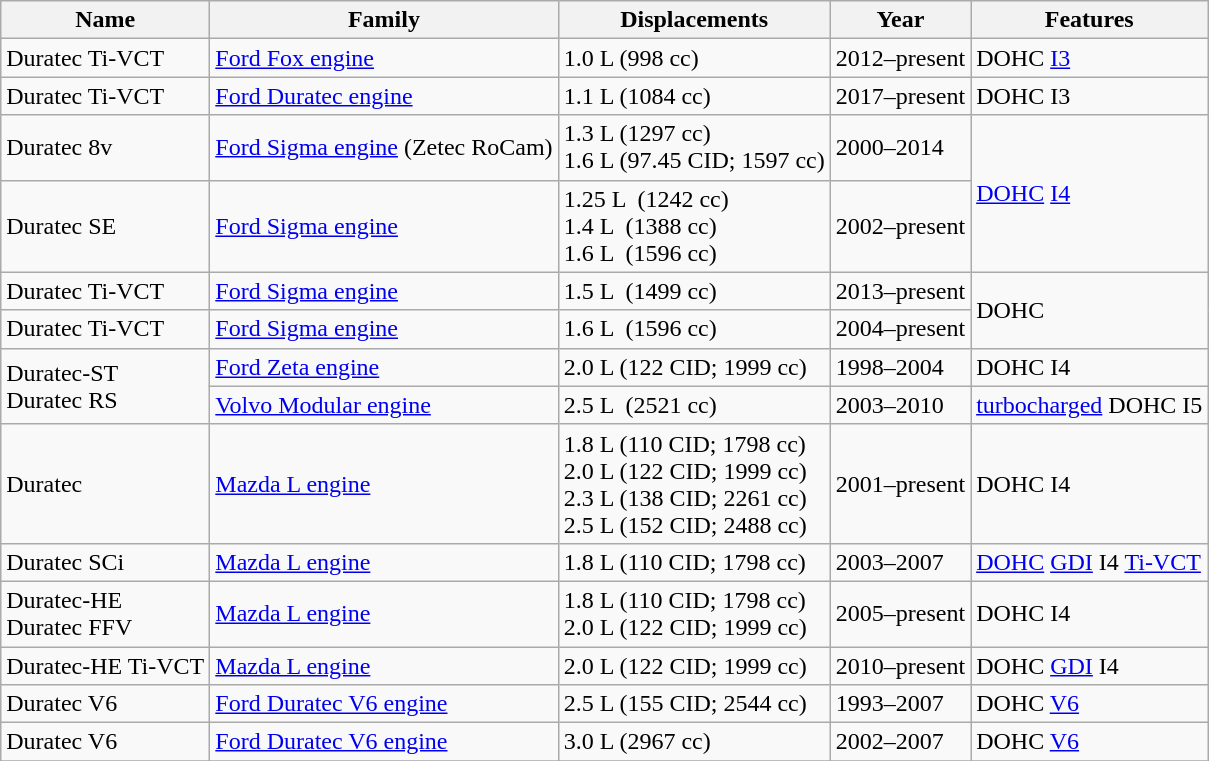<table class="wikitable">
<tr>
<th>Name</th>
<th>Family</th>
<th>Displacements</th>
<th>Year</th>
<th>Features</th>
</tr>
<tr>
<td>Duratec Ti-VCT</td>
<td><a href='#'>Ford Fox engine</a></td>
<td>1.0 L (998 cc)</td>
<td>2012–present</td>
<td>DOHC <a href='#'>I3</a></td>
</tr>
<tr>
<td>Duratec Ti-VCT</td>
<td><a href='#'>Ford Duratec engine</a></td>
<td>1.1 L (1084 cc)</td>
<td>2017–present</td>
<td>DOHC I3</td>
</tr>
<tr>
<td>Duratec 8v</td>
<td><a href='#'>Ford Sigma engine</a> (Zetec RoCam)</td>
<td>1.3 L (1297 cc)<br>1.6 L (97.45 CID; 1597 cc)</td>
<td>2000–2014</td>
<td rowspan="2"><a href='#'>DOHC</a> <a href='#'>I4</a></td>
</tr>
<tr>
<td>Duratec SE</td>
<td><a href='#'>Ford Sigma engine</a></td>
<td>1.25 L  (1242 cc) <br>1.4 L  (1388 cc) <br>1.6 L  (1596 cc)</td>
<td>2002–present</td>
</tr>
<tr>
<td>Duratec Ti-VCT</td>
<td><a href='#'>Ford Sigma engine</a></td>
<td>1.5 L  (1499 cc)</td>
<td>2013–present</td>
<td rowspan="2">DOHC</td>
</tr>
<tr>
<td>Duratec Ti-VCT</td>
<td><a href='#'>Ford Sigma engine</a></td>
<td>1.6 L  (1596 cc)</td>
<td>2004–present</td>
</tr>
<tr>
<td rowspan=2>Duratec-ST<br>Duratec RS</td>
<td><a href='#'>Ford Zeta engine</a></td>
<td>2.0 L (122 CID; 1999 cc)<br></td>
<td>1998–2004</td>
<td>DOHC I4</td>
</tr>
<tr>
<td><a href='#'>Volvo Modular engine</a></td>
<td>2.5 L  (2521 cc)</td>
<td>2003–2010</td>
<td><a href='#'>turbocharged</a> DOHC I5</td>
</tr>
<tr>
<td>Duratec</td>
<td><a href='#'>Mazda L engine</a></td>
<td>1.8 L (110 CID; 1798 cc)<br>2.0 L (122 CID; 1999 cc)<br>2.3 L (138 CID; 2261 cc)<br> 2.5 L (152 CID; 2488 cc)</td>
<td>2001–present</td>
<td>DOHC I4</td>
</tr>
<tr>
<td>Duratec SCi</td>
<td><a href='#'>Mazda L engine</a></td>
<td>1.8 L (110 CID; 1798 cc)</td>
<td>2003–2007</td>
<td><a href='#'>DOHC</a> <a href='#'>GDI</a> I4 <a href='#'>Ti-VCT</a></td>
</tr>
<tr>
<td>Duratec-HE <br>Duratec FFV</td>
<td><a href='#'>Mazda L engine</a></td>
<td>1.8 L (110 CID; 1798 cc)<br>2.0 L (122 CID; 1999 cc)<br></td>
<td>2005–present</td>
<td>DOHC I4</td>
</tr>
<tr>
<td>Duratec-HE Ti-VCT</td>
<td><a href='#'>Mazda L engine</a></td>
<td>2.0 L (122 CID; 1999 cc)<br></td>
<td>2010–present</td>
<td>DOHC <a href='#'>GDI</a> I4</td>
</tr>
<tr>
<td>Duratec V6</td>
<td><a href='#'>Ford Duratec V6 engine</a></td>
<td>2.5 L (155 CID; 2544 cc)</td>
<td>1993–2007</td>
<td>DOHC <a href='#'>V6</a></td>
</tr>
<tr>
<td>Duratec V6</td>
<td><a href='#'>Ford Duratec V6 engine</a></td>
<td>3.0 L (2967 cc)</td>
<td>2002–2007</td>
<td>DOHC <a href='#'>V6</a></td>
</tr>
<tr>
</tr>
</table>
